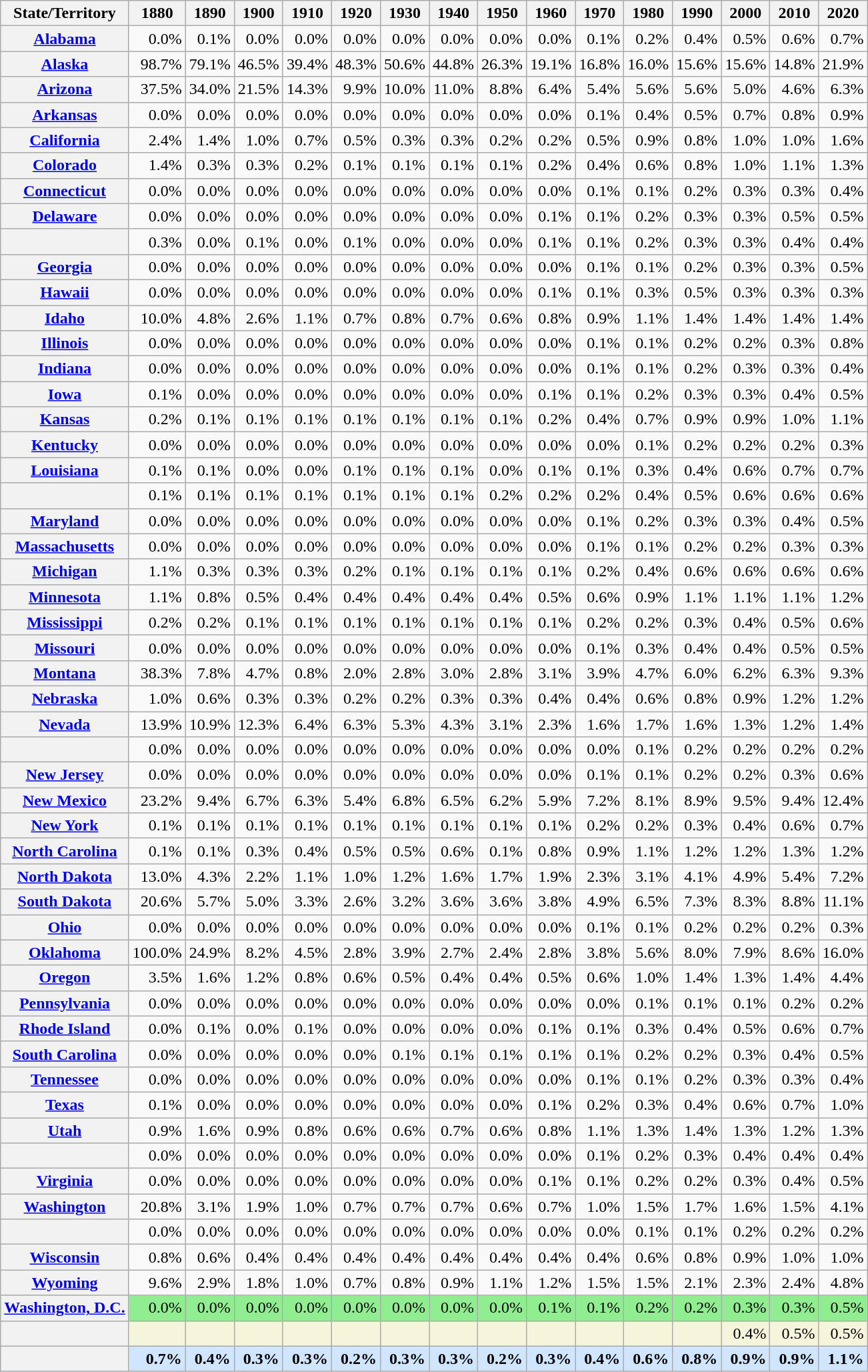<table class="sortable wikitable plainrowheaders" style="text-align:right">
<tr>
<th scope="col">State/Territory</th>
<th>1880</th>
<th scope="col">1890</th>
<th scope="col">1900</th>
<th scope="col">1910</th>
<th scope="col">1920</th>
<th scope="col">1930</th>
<th scope="col">1940</th>
<th scope="col">1950</th>
<th scope="col">1960</th>
<th scope="col">1970</th>
<th scope="col">1980</th>
<th scope="col">1990</th>
<th scope="col">2000</th>
<th scope="col">2010</th>
<th scope="col">2020</th>
</tr>
<tr>
<th scope="row"> <a href='#'>Alabama</a></th>
<td>0.0%</td>
<td>0.1%</td>
<td>0.0%</td>
<td>0.0%</td>
<td>0.0%</td>
<td>0.0%</td>
<td>0.0%</td>
<td>0.0%</td>
<td>0.0%</td>
<td>0.1%</td>
<td>0.2%</td>
<td>0.4%</td>
<td>0.5%</td>
<td>0.6%</td>
<td>0.7%</td>
</tr>
<tr>
<th scope="row"> <a href='#'>Alaska</a></th>
<td>98.7%</td>
<td>79.1%</td>
<td>46.5%</td>
<td>39.4%</td>
<td>48.3%</td>
<td>50.6%</td>
<td>44.8%</td>
<td>26.3%</td>
<td>19.1%</td>
<td>16.8%</td>
<td>16.0%</td>
<td>15.6%</td>
<td>15.6%</td>
<td>14.8%</td>
<td>21.9%</td>
</tr>
<tr>
<th scope="row"> <a href='#'>Arizona</a></th>
<td>37.5%</td>
<td>34.0%</td>
<td>21.5%</td>
<td>14.3%</td>
<td>9.9%</td>
<td>10.0%</td>
<td>11.0%</td>
<td>8.8%</td>
<td>6.4%</td>
<td>5.4%</td>
<td>5.6%</td>
<td>5.6%</td>
<td>5.0%</td>
<td>4.6%</td>
<td>6.3%</td>
</tr>
<tr>
<th scope="row"> <a href='#'>Arkansas</a></th>
<td>0.0%</td>
<td>0.0%</td>
<td>0.0%</td>
<td>0.0%</td>
<td>0.0%</td>
<td>0.0%</td>
<td>0.0%</td>
<td>0.0%</td>
<td>0.0%</td>
<td>0.1%</td>
<td>0.4%</td>
<td>0.5%</td>
<td>0.7%</td>
<td>0.8%</td>
<td>0.9%</td>
</tr>
<tr>
<th scope="row"> <a href='#'>California</a></th>
<td>2.4%</td>
<td>1.4%</td>
<td>1.0%</td>
<td>0.7%</td>
<td>0.5%</td>
<td>0.3%</td>
<td>0.3%</td>
<td>0.2%</td>
<td>0.2%</td>
<td>0.5%</td>
<td>0.9%</td>
<td>0.8%</td>
<td>1.0%</td>
<td>1.0%</td>
<td>1.6%</td>
</tr>
<tr>
<th scope="row"> <a href='#'>Colorado</a></th>
<td>1.4%</td>
<td>0.3%</td>
<td>0.3%</td>
<td>0.2%</td>
<td>0.1%</td>
<td>0.1%</td>
<td>0.1%</td>
<td>0.1%</td>
<td>0.2%</td>
<td>0.4%</td>
<td>0.6%</td>
<td>0.8%</td>
<td>1.0%</td>
<td>1.1%</td>
<td>1.3%</td>
</tr>
<tr>
<th scope="row"> <a href='#'>Connecticut</a></th>
<td>0.0%</td>
<td>0.0%</td>
<td>0.0%</td>
<td>0.0%</td>
<td>0.0%</td>
<td>0.0%</td>
<td>0.0%</td>
<td>0.0%</td>
<td>0.0%</td>
<td>0.1%</td>
<td>0.1%</td>
<td>0.2%</td>
<td>0.3%</td>
<td>0.3%</td>
<td>0.4%</td>
</tr>
<tr>
<th scope="row"> <a href='#'>Delaware</a></th>
<td>0.0%</td>
<td>0.0%</td>
<td>0.0%</td>
<td>0.0%</td>
<td>0.0%</td>
<td>0.0%</td>
<td>0.0%</td>
<td>0.0%</td>
<td>0.1%</td>
<td>0.1%</td>
<td>0.2%</td>
<td>0.3%</td>
<td>0.3%</td>
<td>0.5%</td>
<td>0.5%</td>
</tr>
<tr>
<th scope="row"></th>
<td>0.3%</td>
<td>0.0%</td>
<td>0.1%</td>
<td>0.0%</td>
<td>0.1%</td>
<td>0.0%</td>
<td>0.0%</td>
<td>0.0%</td>
<td>0.1%</td>
<td>0.1%</td>
<td>0.2%</td>
<td>0.3%</td>
<td>0.3%</td>
<td>0.4%</td>
<td>0.4%</td>
</tr>
<tr>
<th scope="row"> <a href='#'>Georgia</a></th>
<td>0.0%</td>
<td>0.0%</td>
<td>0.0%</td>
<td>0.0%</td>
<td>0.0%</td>
<td>0.0%</td>
<td>0.0%</td>
<td>0.0%</td>
<td>0.0%</td>
<td>0.1%</td>
<td>0.1%</td>
<td>0.2%</td>
<td>0.3%</td>
<td>0.3%</td>
<td>0.5%</td>
</tr>
<tr>
<th scope="row"> <a href='#'>Hawaii</a></th>
<td>0.0%</td>
<td>0.0%</td>
<td>0.0%</td>
<td>0.0%</td>
<td>0.0%</td>
<td>0.0%</td>
<td>0.0%</td>
<td>0.0%</td>
<td>0.1%</td>
<td>0.1%</td>
<td>0.3%</td>
<td>0.5%</td>
<td>0.3%</td>
<td>0.3%</td>
<td>0.3%</td>
</tr>
<tr>
<th scope="row"> <a href='#'>Idaho</a></th>
<td>10.0%</td>
<td>4.8%</td>
<td>2.6%</td>
<td>1.1%</td>
<td>0.7%</td>
<td>0.8%</td>
<td>0.7%</td>
<td>0.6%</td>
<td>0.8%</td>
<td>0.9%</td>
<td>1.1%</td>
<td>1.4%</td>
<td>1.4%</td>
<td>1.4%</td>
<td>1.4%</td>
</tr>
<tr>
<th scope="row"> <a href='#'>Illinois</a></th>
<td>0.0%</td>
<td>0.0%</td>
<td>0.0%</td>
<td>0.0%</td>
<td>0.0%</td>
<td>0.0%</td>
<td>0.0%</td>
<td>0.0%</td>
<td>0.0%</td>
<td>0.1%</td>
<td>0.1%</td>
<td>0.2%</td>
<td>0.2%</td>
<td>0.3%</td>
<td>0.8%</td>
</tr>
<tr>
<th scope="row"> <a href='#'>Indiana</a></th>
<td>0.0%</td>
<td>0.0%</td>
<td>0.0%</td>
<td>0.0%</td>
<td>0.0%</td>
<td>0.0%</td>
<td>0.0%</td>
<td>0.0%</td>
<td>0.0%</td>
<td>0.1%</td>
<td>0.1%</td>
<td>0.2%</td>
<td>0.3%</td>
<td>0.3%</td>
<td>0.4%</td>
</tr>
<tr>
<th scope="row"> <a href='#'>Iowa</a></th>
<td>0.1%</td>
<td>0.0%</td>
<td>0.0%</td>
<td>0.0%</td>
<td>0.0%</td>
<td>0.0%</td>
<td>0.0%</td>
<td>0.0%</td>
<td>0.1%</td>
<td>0.1%</td>
<td>0.2%</td>
<td>0.3%</td>
<td>0.3%</td>
<td>0.4%</td>
<td>0.5%</td>
</tr>
<tr>
<th scope="row"> <a href='#'>Kansas</a></th>
<td>0.2%</td>
<td>0.1%</td>
<td>0.1%</td>
<td>0.1%</td>
<td>0.1%</td>
<td>0.1%</td>
<td>0.1%</td>
<td>0.1%</td>
<td>0.2%</td>
<td>0.4%</td>
<td>0.7%</td>
<td>0.9%</td>
<td>0.9%</td>
<td>1.0%</td>
<td>1.1%</td>
</tr>
<tr>
<th scope="row"> <a href='#'>Kentucky</a></th>
<td>0.0%</td>
<td>0.0%</td>
<td>0.0%</td>
<td>0.0%</td>
<td>0.0%</td>
<td>0.0%</td>
<td>0.0%</td>
<td>0.0%</td>
<td>0.0%</td>
<td>0.0%</td>
<td>0.1%</td>
<td>0.2%</td>
<td>0.2%</td>
<td>0.2%</td>
<td>0.3%</td>
</tr>
<tr>
<th scope="row"> <a href='#'>Louisiana</a></th>
<td>0.1%</td>
<td>0.1%</td>
<td>0.0%</td>
<td>0.0%</td>
<td>0.1%</td>
<td>0.1%</td>
<td>0.1%</td>
<td>0.0%</td>
<td>0.1%</td>
<td>0.1%</td>
<td>0.3%</td>
<td>0.4%</td>
<td>0.6%</td>
<td>0.7%</td>
<td>0.7%</td>
</tr>
<tr>
<th scope="row"></th>
<td>0.1%</td>
<td>0.1%</td>
<td>0.1%</td>
<td>0.1%</td>
<td>0.1%</td>
<td>0.1%</td>
<td>0.1%</td>
<td>0.2%</td>
<td>0.2%</td>
<td>0.2%</td>
<td>0.4%</td>
<td>0.5%</td>
<td>0.6%</td>
<td>0.6%</td>
<td>0.6%</td>
</tr>
<tr>
<th scope="row"> <a href='#'>Maryland</a></th>
<td>0.0%</td>
<td>0.0%</td>
<td>0.0%</td>
<td>0.0%</td>
<td>0.0%</td>
<td>0.0%</td>
<td>0.0%</td>
<td>0.0%</td>
<td>0.0%</td>
<td>0.1%</td>
<td>0.2%</td>
<td>0.3%</td>
<td>0.3%</td>
<td>0.4%</td>
<td>0.5%</td>
</tr>
<tr>
<th scope="row"> <a href='#'>Massachusetts</a></th>
<td>0.0%</td>
<td>0.0%</td>
<td>0.0%</td>
<td>0.0%</td>
<td>0.0%</td>
<td>0.0%</td>
<td>0.0%</td>
<td>0.0%</td>
<td>0.0%</td>
<td>0.1%</td>
<td>0.1%</td>
<td>0.2%</td>
<td>0.2%</td>
<td>0.3%</td>
<td>0.3%</td>
</tr>
<tr>
<th scope="row"> <a href='#'>Michigan</a></th>
<td>1.1%</td>
<td>0.3%</td>
<td>0.3%</td>
<td>0.3%</td>
<td>0.2%</td>
<td>0.1%</td>
<td>0.1%</td>
<td>0.1%</td>
<td>0.1%</td>
<td>0.2%</td>
<td>0.4%</td>
<td>0.6%</td>
<td>0.6%</td>
<td>0.6%</td>
<td>0.6%</td>
</tr>
<tr>
<th scope="row"> <a href='#'>Minnesota</a></th>
<td>1.1%</td>
<td>0.8%</td>
<td>0.5%</td>
<td>0.4%</td>
<td>0.4%</td>
<td>0.4%</td>
<td>0.4%</td>
<td>0.4%</td>
<td>0.5%</td>
<td>0.6%</td>
<td>0.9%</td>
<td>1.1%</td>
<td>1.1%</td>
<td>1.1%</td>
<td>1.2%</td>
</tr>
<tr>
<th scope="row"> <a href='#'>Mississippi</a></th>
<td>0.2%</td>
<td>0.2%</td>
<td>0.1%</td>
<td>0.1%</td>
<td>0.1%</td>
<td>0.1%</td>
<td>0.1%</td>
<td>0.1%</td>
<td>0.1%</td>
<td>0.2%</td>
<td>0.2%</td>
<td>0.3%</td>
<td>0.4%</td>
<td>0.5%</td>
<td>0.6%</td>
</tr>
<tr>
<th scope="row"> <a href='#'>Missouri</a></th>
<td>0.0%</td>
<td>0.0%</td>
<td>0.0%</td>
<td>0.0%</td>
<td>0.0%</td>
<td>0.0%</td>
<td>0.0%</td>
<td>0.0%</td>
<td>0.0%</td>
<td>0.1%</td>
<td>0.3%</td>
<td>0.4%</td>
<td>0.4%</td>
<td>0.5%</td>
<td>0.5%</td>
</tr>
<tr>
<th scope="row"> <a href='#'>Montana</a></th>
<td>38.3%</td>
<td>7.8%</td>
<td>4.7%</td>
<td>0.8%</td>
<td>2.0%</td>
<td>2.8%</td>
<td>3.0%</td>
<td>2.8%</td>
<td>3.1%</td>
<td>3.9%</td>
<td>4.7%</td>
<td>6.0%</td>
<td>6.2%</td>
<td>6.3%</td>
<td>9.3%</td>
</tr>
<tr>
<th scope="row"> <a href='#'>Nebraska</a></th>
<td>1.0%</td>
<td>0.6%</td>
<td>0.3%</td>
<td>0.3%</td>
<td>0.2%</td>
<td>0.2%</td>
<td>0.3%</td>
<td>0.3%</td>
<td>0.4%</td>
<td>0.4%</td>
<td>0.6%</td>
<td>0.8%</td>
<td>0.9%</td>
<td>1.2%</td>
<td>1.2%</td>
</tr>
<tr>
<th scope="row"> <a href='#'>Nevada</a></th>
<td>13.9%</td>
<td>10.9%</td>
<td>12.3%</td>
<td>6.4%</td>
<td>6.3%</td>
<td>5.3%</td>
<td>4.3%</td>
<td>3.1%</td>
<td>2.3%</td>
<td>1.6%</td>
<td>1.7%</td>
<td>1.6%</td>
<td>1.3%</td>
<td>1.2%</td>
<td>1.4%</td>
</tr>
<tr>
<th scope="row"></th>
<td>0.0%</td>
<td>0.0%</td>
<td>0.0%</td>
<td>0.0%</td>
<td>0.0%</td>
<td>0.0%</td>
<td>0.0%</td>
<td>0.0%</td>
<td>0.0%</td>
<td>0.0%</td>
<td>0.1%</td>
<td>0.2%</td>
<td>0.2%</td>
<td>0.2%</td>
<td>0.2%</td>
</tr>
<tr>
<th scope="row"> <a href='#'>New Jersey</a></th>
<td>0.0%</td>
<td>0.0%</td>
<td>0.0%</td>
<td>0.0%</td>
<td>0.0%</td>
<td>0.0%</td>
<td>0.0%</td>
<td>0.0%</td>
<td>0.0%</td>
<td>0.1%</td>
<td>0.1%</td>
<td>0.2%</td>
<td>0.2%</td>
<td>0.3%</td>
<td>0.6%</td>
</tr>
<tr>
<th scope="row"> <a href='#'>New Mexico</a></th>
<td>23.2%</td>
<td>9.4%</td>
<td>6.7%</td>
<td>6.3%</td>
<td>5.4%</td>
<td>6.8%</td>
<td>6.5%</td>
<td>6.2%</td>
<td>5.9%</td>
<td>7.2%</td>
<td>8.1%</td>
<td>8.9%</td>
<td>9.5%</td>
<td>9.4%</td>
<td>12.4%</td>
</tr>
<tr>
<th scope="row"> <a href='#'>New York</a></th>
<td>0.1%</td>
<td>0.1%</td>
<td>0.1%</td>
<td>0.1%</td>
<td>0.1%</td>
<td>0.1%</td>
<td>0.1%</td>
<td>0.1%</td>
<td>0.1%</td>
<td>0.2%</td>
<td>0.2%</td>
<td>0.3%</td>
<td>0.4%</td>
<td>0.6%</td>
<td>0.7%</td>
</tr>
<tr>
<th scope="row"> <a href='#'>North Carolina</a></th>
<td>0.1%</td>
<td>0.1%</td>
<td>0.3%</td>
<td>0.4%</td>
<td>0.5%</td>
<td>0.5%</td>
<td>0.6%</td>
<td>0.1%</td>
<td>0.8%</td>
<td>0.9%</td>
<td>1.1%</td>
<td>1.2%</td>
<td>1.2%</td>
<td>1.3%</td>
<td>1.2%</td>
</tr>
<tr>
<th scope="row"> <a href='#'>North Dakota</a></th>
<td>13.0%</td>
<td>4.3%</td>
<td>2.2%</td>
<td>1.1%</td>
<td>1.0%</td>
<td>1.2%</td>
<td>1.6%</td>
<td>1.7%</td>
<td>1.9%</td>
<td>2.3%</td>
<td>3.1%</td>
<td>4.1%</td>
<td>4.9%</td>
<td>5.4%</td>
<td>7.2%</td>
</tr>
<tr>
<th scope="row"> <a href='#'>South Dakota</a></th>
<td>20.6%</td>
<td>5.7%</td>
<td>5.0%</td>
<td>3.3%</td>
<td>2.6%</td>
<td>3.2%</td>
<td>3.6%</td>
<td>3.6%</td>
<td>3.8%</td>
<td>4.9%</td>
<td>6.5%</td>
<td>7.3%</td>
<td>8.3%</td>
<td>8.8%</td>
<td>11.1%</td>
</tr>
<tr>
<th scope="row"> <a href='#'>Ohio</a></th>
<td>0.0%</td>
<td>0.0%</td>
<td>0.0%</td>
<td>0.0%</td>
<td>0.0%</td>
<td>0.0%</td>
<td>0.0%</td>
<td>0.0%</td>
<td>0.0%</td>
<td>0.1%</td>
<td>0.1%</td>
<td>0.2%</td>
<td>0.2%</td>
<td>0.2%</td>
<td>0.3%</td>
</tr>
<tr>
<th scope="row"> <a href='#'>Oklahoma</a></th>
<td>100.0%</td>
<td>24.9%</td>
<td>8.2%</td>
<td>4.5%</td>
<td>2.8%</td>
<td>3.9%</td>
<td>2.7%</td>
<td>2.4%</td>
<td>2.8%</td>
<td>3.8%</td>
<td>5.6%</td>
<td>8.0%</td>
<td>7.9%</td>
<td>8.6%</td>
<td>16.0%</td>
</tr>
<tr>
<th scope="row"> <a href='#'>Oregon</a></th>
<td>3.5%</td>
<td>1.6%</td>
<td>1.2%</td>
<td>0.8%</td>
<td>0.6%</td>
<td>0.5%</td>
<td>0.4%</td>
<td>0.4%</td>
<td>0.5%</td>
<td>0.6%</td>
<td>1.0%</td>
<td>1.4%</td>
<td>1.3%</td>
<td>1.4%</td>
<td>4.4%</td>
</tr>
<tr>
<th scope="row"> <a href='#'>Pennsylvania</a></th>
<td>0.0%</td>
<td>0.0%</td>
<td>0.0%</td>
<td>0.0%</td>
<td>0.0%</td>
<td>0.0%</td>
<td>0.0%</td>
<td>0.0%</td>
<td>0.0%</td>
<td>0.0%</td>
<td>0.1%</td>
<td>0.1%</td>
<td>0.1%</td>
<td>0.2%</td>
<td>0.2%</td>
</tr>
<tr>
<th scope="row"> <a href='#'>Rhode Island</a></th>
<td>0.0%</td>
<td>0.1%</td>
<td>0.0%</td>
<td>0.1%</td>
<td>0.0%</td>
<td>0.0%</td>
<td>0.0%</td>
<td>0.0%</td>
<td>0.1%</td>
<td>0.1%</td>
<td>0.3%</td>
<td>0.4%</td>
<td>0.5%</td>
<td>0.6%</td>
<td>0.7%</td>
</tr>
<tr>
<th scope="row"> <a href='#'>South Carolina</a></th>
<td>0.0%</td>
<td>0.0%</td>
<td>0.0%</td>
<td>0.0%</td>
<td>0.0%</td>
<td>0.1%</td>
<td>0.1%</td>
<td>0.1%</td>
<td>0.1%</td>
<td>0.1%</td>
<td>0.2%</td>
<td>0.2%</td>
<td>0.3%</td>
<td>0.4%</td>
<td>0.5%</td>
</tr>
<tr>
<th scope="row"> <a href='#'>Tennessee</a></th>
<td>0.0%</td>
<td>0.0%</td>
<td>0.0%</td>
<td>0.0%</td>
<td>0.0%</td>
<td>0.0%</td>
<td>0.0%</td>
<td>0.0%</td>
<td>0.0%</td>
<td>0.1%</td>
<td>0.1%</td>
<td>0.2%</td>
<td>0.3%</td>
<td>0.3%</td>
<td>0.4%</td>
</tr>
<tr>
<th scope="row"> <a href='#'>Texas</a></th>
<td>0.1%</td>
<td>0.0%</td>
<td>0.0%</td>
<td>0.0%</td>
<td>0.0%</td>
<td>0.0%</td>
<td>0.0%</td>
<td>0.0%</td>
<td>0.1%</td>
<td>0.2%</td>
<td>0.3%</td>
<td>0.4%</td>
<td>0.6%</td>
<td>0.7%</td>
<td>1.0%</td>
</tr>
<tr>
<th scope="row"> <a href='#'>Utah</a></th>
<td>0.9%</td>
<td>1.6%</td>
<td>0.9%</td>
<td>0.8%</td>
<td>0.6%</td>
<td>0.6%</td>
<td>0.7%</td>
<td>0.6%</td>
<td>0.8%</td>
<td>1.1%</td>
<td>1.3%</td>
<td>1.4%</td>
<td>1.3%</td>
<td>1.2%</td>
<td>1.3%</td>
</tr>
<tr>
<th scope="row"></th>
<td>0.0%</td>
<td>0.0%</td>
<td>0.0%</td>
<td>0.0%</td>
<td>0.0%</td>
<td>0.0%</td>
<td>0.0%</td>
<td>0.0%</td>
<td>0.0%</td>
<td>0.1%</td>
<td>0.2%</td>
<td>0.3%</td>
<td>0.4%</td>
<td>0.4%</td>
<td>0.4%</td>
</tr>
<tr>
<th scope="row"> <a href='#'>Virginia</a></th>
<td>0.0%</td>
<td>0.0%</td>
<td>0.0%</td>
<td>0.0%</td>
<td>0.0%</td>
<td>0.0%</td>
<td>0.0%</td>
<td>0.0%</td>
<td>0.1%</td>
<td>0.1%</td>
<td>0.2%</td>
<td>0.2%</td>
<td>0.3%</td>
<td>0.4%</td>
<td>0.5%</td>
</tr>
<tr>
<th scope="row"> <a href='#'>Washington</a></th>
<td>20.8%</td>
<td>3.1%</td>
<td>1.9%</td>
<td>1.0%</td>
<td>0.7%</td>
<td>0.7%</td>
<td>0.7%</td>
<td>0.6%</td>
<td>0.7%</td>
<td>1.0%</td>
<td>1.5%</td>
<td>1.7%</td>
<td>1.6%</td>
<td>1.5%</td>
<td>4.1%</td>
</tr>
<tr>
<th scope="row"></th>
<td>0.0%</td>
<td>0.0%</td>
<td>0.0%</td>
<td>0.0%</td>
<td>0.0%</td>
<td>0.0%</td>
<td>0.0%</td>
<td>0.0%</td>
<td>0.0%</td>
<td>0.0%</td>
<td>0.1%</td>
<td>0.1%</td>
<td>0.2%</td>
<td>0.2%</td>
<td>0.2%</td>
</tr>
<tr>
<th scope="row"> <a href='#'>Wisconsin</a></th>
<td>0.8%</td>
<td>0.6%</td>
<td>0.4%</td>
<td>0.4%</td>
<td>0.4%</td>
<td>0.4%</td>
<td>0.4%</td>
<td>0.4%</td>
<td>0.4%</td>
<td>0.4%</td>
<td>0.6%</td>
<td>0.8%</td>
<td>0.9%</td>
<td>1.0%</td>
<td>1.0%</td>
</tr>
<tr>
<th scope="row"> <a href='#'>Wyoming</a></th>
<td>9.6%</td>
<td>2.9%</td>
<td>1.8%</td>
<td>1.0%</td>
<td>0.7%</td>
<td>0.8%</td>
<td>0.9%</td>
<td>1.1%</td>
<td>1.2%</td>
<td>1.5%</td>
<td>1.5%</td>
<td>2.1%</td>
<td>2.3%</td>
<td>2.4%</td>
<td>4.8%</td>
</tr>
<tr style="background:lightgreen;">
<th scope="row"> <a href='#'>Washington, D.C.</a></th>
<td>0.0%</td>
<td>0.0%</td>
<td>0.0%</td>
<td>0.0%</td>
<td>0.0%</td>
<td>0.0%</td>
<td>0.0%</td>
<td>0.0%</td>
<td>0.1%</td>
<td>0.1%</td>
<td>0.2%</td>
<td>0.2%</td>
<td>0.3%</td>
<td>0.3%</td>
<td>0.5%</td>
</tr>
<tr style="background:beige;">
<th scope="row"></th>
<td></td>
<td></td>
<td></td>
<td></td>
<td></td>
<td></td>
<td></td>
<td></td>
<td></td>
<td></td>
<td></td>
<td></td>
<td>0.4%</td>
<td>0.5%</td>
<td>0.5%</td>
</tr>
<tr style="background:#D0E6FF; font-weight:bold">
<th scope="row"><strong></strong></th>
<td>0.7%</td>
<td>0.4%</td>
<td>0.3%</td>
<td>0.3%</td>
<td>0.2%</td>
<td>0.3%</td>
<td>0.3%</td>
<td>0.2%</td>
<td>0.3%</td>
<td>0.4%</td>
<td>0.6%</td>
<td>0.8%</td>
<td>0.9%</td>
<td>0.9%</td>
<td>1.1%</td>
</tr>
</table>
